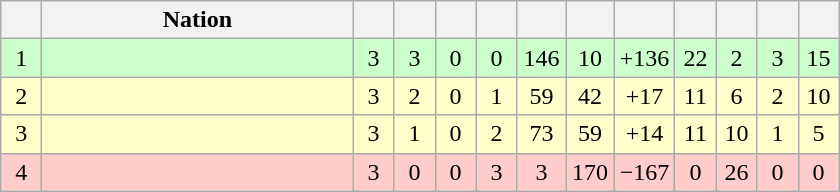<table class="wikitable" style="text-align: center">
<tr>
<th style="width:20px;"></th>
<th style="width:200px;">Nation</th>
<th style="width:20px;"></th>
<th style="width:20px;"></th>
<th style="width:20px;"></th>
<th style="width:20px;"></th>
<th style="width:25px;"></th>
<th style="width:25px;"></th>
<th style="width:25px;"></th>
<th style="width:20px;"></th>
<th style="width:20px;"></th>
<th style="width:20px;"></th>
<th style="width:20px;"></th>
</tr>
<tr style="background:#cfc;">
<td>1</td>
<td align="left"></td>
<td>3</td>
<td>3</td>
<td>0</td>
<td>0</td>
<td>146</td>
<td>10</td>
<td>+136</td>
<td>22</td>
<td>2</td>
<td>3</td>
<td>15</td>
</tr>
<tr style="background:#ffc;">
<td>2</td>
<td align="left"></td>
<td>3</td>
<td>2</td>
<td>0</td>
<td>1</td>
<td>59</td>
<td>42</td>
<td>+17</td>
<td>11</td>
<td>6</td>
<td>2</td>
<td>10</td>
</tr>
<tr style="background:#ffc;">
<td>3</td>
<td align="left"></td>
<td>3</td>
<td>1</td>
<td>0</td>
<td>2</td>
<td>73</td>
<td>59</td>
<td>+14</td>
<td>11</td>
<td>10</td>
<td>1</td>
<td>5</td>
</tr>
<tr style="background:#fcc;">
<td>4</td>
<td align="left"></td>
<td>3</td>
<td>0</td>
<td>0</td>
<td>3</td>
<td>3</td>
<td>170</td>
<td>−167</td>
<td>0</td>
<td>26</td>
<td>0</td>
<td>0</td>
</tr>
</table>
